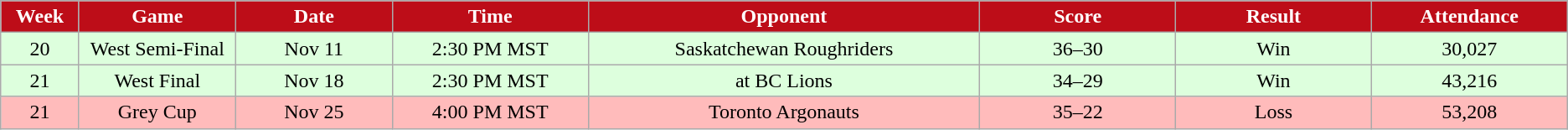<table class="wikitable sortable">
<tr>
<th style="background:#bd0d18;color:#FFFFFF;"  width="4%">Week</th>
<th style="background:#bd0d18;color:#FFFFFF;"  width="8%">Game</th>
<th style="background:#bd0d18;color:#FFFFFF;"  width="8%">Date</th>
<th style="background:#bd0d18;color:#FFFFFF;"  width="10%">Time</th>
<th style="background:#bd0d18;color:#FFFFFF;"  width="20%">Opponent</th>
<th style="background:#bd0d18;color:#FFFFFF;"  width="10%">Score</th>
<th style="background:#bd0d18;color:#FFFFFF;"  width="10%">Result</th>
<th style="background:#bd0d18;color:#FFFFFF;"  width="10%">Attendance</th>
</tr>
<tr align="center" bgcolor="#ddffdd">
<td>20</td>
<td>West Semi-Final</td>
<td>Nov 11</td>
<td>2:30 PM MST</td>
<td>Saskatchewan Roughriders</td>
<td>36–30</td>
<td>Win</td>
<td>30,027</td>
</tr>
<tr align="center" bgcolor="#ddffdd">
<td>21</td>
<td>West Final</td>
<td>Nov 18</td>
<td>2:30 PM MST</td>
<td>at BC Lions</td>
<td>34–29</td>
<td>Win</td>
<td>43,216</td>
</tr>
<tr align="center" bgcolor="#ffbbbb">
<td>21</td>
<td>Grey Cup</td>
<td>Nov 25</td>
<td>4:00 PM MST</td>
<td>Toronto Argonauts</td>
<td>35–22</td>
<td>Loss</td>
<td>53,208</td>
</tr>
</table>
